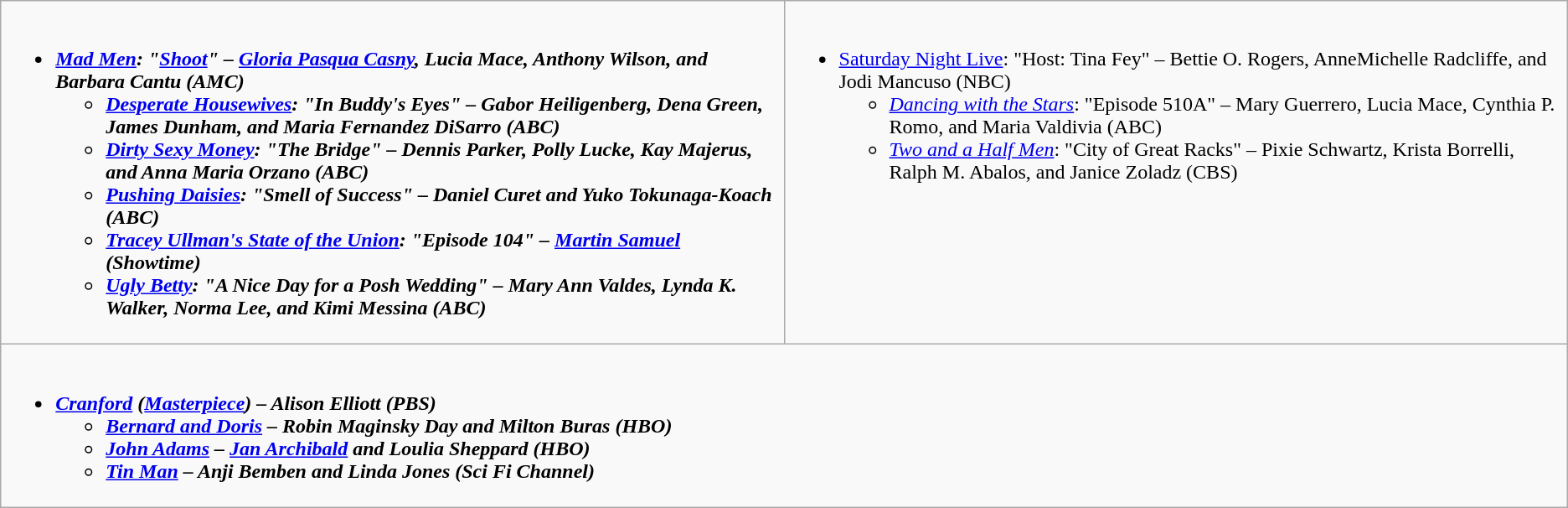<table class="wikitable">
<tr>
<td style="vertical-align:top;" width="50%"><br><ul><li><strong><em><a href='#'>Mad Men</a><em>: "<a href='#'>Shoot</a>" – <a href='#'>Gloria Pasqua Casny</a>, Lucia Mace, Anthony Wilson, and Barbara Cantu (AMC)<strong><ul><li></em><a href='#'>Desperate Housewives</a><em>: "In Buddy's Eyes" – Gabor Heiligenberg, Dena Green, James Dunham, and Maria Fernandez DiSarro (ABC)</li><li></em><a href='#'>Dirty Sexy Money</a><em>: "The Bridge" – Dennis Parker, Polly Lucke, Kay Majerus, and Anna Maria Orzano (ABC)</li><li></em><a href='#'>Pushing Daisies</a><em>: "Smell of Success" – Daniel Curet and Yuko Tokunaga-Koach (ABC)</li><li></em><a href='#'>Tracey Ullman's State of the Union</a><em>: "Episode 104" – <a href='#'>Martin Samuel</a> (Showtime)</li><li></em><a href='#'>Ugly Betty</a><em>: "A Nice Day for a Posh Wedding" – Mary Ann Valdes, Lynda K. Walker, Norma Lee, and Kimi Messina (ABC)</li></ul></li></ul></td>
<td style="vertical-align:top;" width="50%"><br><ul><li></em></strong><a href='#'>Saturday Night Live</a></em>: "Host: Tina Fey" – Bettie O. Rogers, AnneMichelle Radcliffe, and Jodi Mancuso (NBC)</strong><ul><li><em><a href='#'>Dancing with the Stars</a></em>: "Episode 510A" – Mary Guerrero, Lucia Mace, Cynthia P. Romo, and Maria Valdivia (ABC)</li><li><em><a href='#'>Two and a Half Men</a></em>: "City of Great Racks" – Pixie Schwartz, Krista Borrelli, Ralph M. Abalos, and Janice Zoladz (CBS)</li></ul></li></ul></td>
</tr>
<tr>
<td style="vertical-align:top;" width="50%" colspan="2"><br><ul><li><strong><em><a href='#'>Cranford</a><em> (</em><a href='#'>Masterpiece</a><em>) – Alison Elliott (PBS)<strong><ul><li></em><a href='#'>Bernard and Doris</a><em> – Robin Maginsky Day and Milton Buras (HBO)</li><li></em><a href='#'>John Adams</a><em> – <a href='#'>Jan Archibald</a> and Loulia Sheppard (HBO)</li><li></em><a href='#'>Tin Man</a><em> – Anji Bemben and Linda Jones (Sci Fi Channel)</li></ul></li></ul></td>
</tr>
</table>
